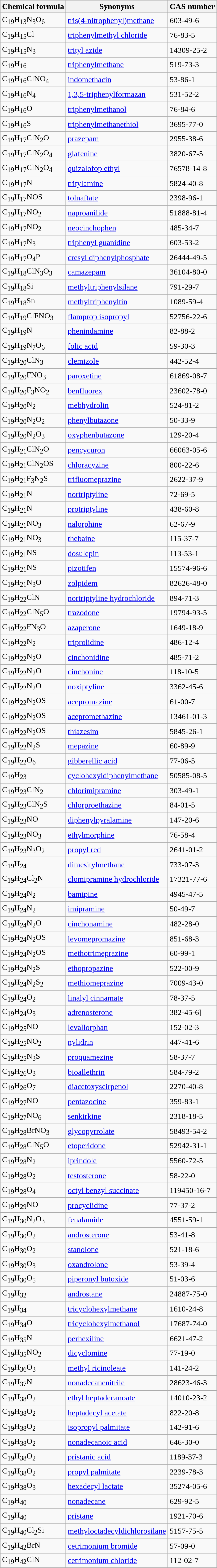<table class="wikitable sortable">
<tr>
<th>Chemical formula</th>
<th>Synonyms</th>
<th>CAS number</th>
</tr>
<tr>
<td>C<sub>19</sub>H<sub>13</sub>N<sub>3</sub>O<sub>6</sub></td>
<td><a href='#'>tris(4-nitrophenyl)methane</a></td>
<td>603-49-6</td>
</tr>
<tr>
<td>C<sub>19</sub>H<sub>15</sub>Cl</td>
<td><a href='#'>triphenylmethyl chloride</a></td>
<td>76-83-5</td>
</tr>
<tr>
<td>C<sub>19</sub>H<sub>15</sub>N<sub>3</sub></td>
<td><a href='#'>trityl azide</a></td>
<td>14309-25-2</td>
</tr>
<tr>
<td>C<sub>19</sub>H<sub>16</sub></td>
<td><a href='#'>triphenylmethane</a></td>
<td>519-73-3</td>
</tr>
<tr>
<td>C<sub>19</sub>H<sub>16</sub>ClNO<sub>4</sub></td>
<td><a href='#'>indomethacin</a></td>
<td>53-86-1</td>
</tr>
<tr>
<td>C<sub>19</sub>H<sub>16</sub>N<sub>4</sub></td>
<td><a href='#'>1,3,5-triphenylformazan</a></td>
<td>531-52-2</td>
</tr>
<tr>
<td>C<sub>19</sub>H<sub>16</sub>O</td>
<td><a href='#'>triphenylmethanol</a></td>
<td>76-84-6</td>
</tr>
<tr>
<td>C<sub>19</sub>H<sub>16</sub>S</td>
<td><a href='#'>triphenylmethanethiol</a></td>
<td>3695-77-0</td>
</tr>
<tr>
<td>C<sub>19</sub>H<sub>17</sub>ClN<sub>2</sub>O</td>
<td><a href='#'>prazepam</a></td>
<td>2955-38-6</td>
</tr>
<tr>
<td>C<sub>19</sub>H<sub>17</sub>ClN<sub>2</sub>O<sub>4</sub></td>
<td><a href='#'>glafenine</a></td>
<td>3820-67-5</td>
</tr>
<tr>
<td>C<sub>19</sub>H<sub>17</sub>ClN<sub>2</sub>O<sub>4</sub></td>
<td><a href='#'>quizalofop ethyl</a></td>
<td>76578-14-8</td>
</tr>
<tr>
<td>C<sub>19</sub>H<sub>17</sub>N</td>
<td><a href='#'>tritylamine</a></td>
<td>5824-40-8</td>
</tr>
<tr>
<td>C<sub>19</sub>H<sub>17</sub>NOS</td>
<td><a href='#'>tolnaftate</a></td>
<td>2398-96-1</td>
</tr>
<tr>
<td>C<sub>19</sub>H<sub>17</sub>NO<sub>2</sub></td>
<td><a href='#'>naproanilide</a></td>
<td>51888-81-4</td>
</tr>
<tr>
<td>C<sub>19</sub>H<sub>17</sub>NO<sub>2</sub></td>
<td><a href='#'>neocinchophen</a></td>
<td>485-34-7</td>
</tr>
<tr>
<td>C<sub>19</sub>H<sub>17</sub>N<sub>3</sub></td>
<td><a href='#'>triphenyl guanidine</a></td>
<td>603-53-2</td>
</tr>
<tr>
<td>C<sub>19</sub>H<sub>17</sub>O<sub>4</sub>P</td>
<td><a href='#'>cresyl diphenylphosphate</a></td>
<td>26444-49-5</td>
</tr>
<tr>
<td>C<sub>19</sub>H<sub>18</sub>ClN<sub>3</sub>O<sub>3</sub></td>
<td><a href='#'>camazepam</a></td>
<td>36104-80-0</td>
</tr>
<tr>
<td>C<sub>19</sub>H<sub>18</sub>Si</td>
<td><a href='#'>methyltriphenylsilane</a></td>
<td>791-29-7</td>
</tr>
<tr>
<td>C<sub>19</sub>H<sub>18</sub>Sn</td>
<td><a href='#'>methyltriphenyltin</a></td>
<td>1089-59-4</td>
</tr>
<tr>
<td>C<sub>19</sub>H<sub>19</sub>ClFNO<sub>3</sub></td>
<td><a href='#'>flamprop isopropyl</a></td>
<td>52756-22-6</td>
</tr>
<tr>
<td>C<sub>19</sub>H<sub>19</sub>N</td>
<td><a href='#'>phenindamine</a></td>
<td>82-88-2</td>
</tr>
<tr>
<td>C<sub>19</sub>H<sub>19</sub>N<sub>7</sub>O<sub>6</sub></td>
<td><a href='#'>folic acid</a></td>
<td>59-30-3</td>
</tr>
<tr>
<td>C<sub>19</sub>H<sub>20</sub>ClN<sub>3</sub></td>
<td><a href='#'>clemizole</a></td>
<td>442-52-4</td>
</tr>
<tr>
<td>C<sub>19</sub>H<sub>20</sub>FNO<sub>3</sub></td>
<td><a href='#'>paroxetine</a></td>
<td>61869-08-7</td>
</tr>
<tr>
<td>C<sub>19</sub>H<sub>20</sub>F<sub>3</sub>NO<sub>2</sub></td>
<td><a href='#'>benfluorex</a></td>
<td>23602-78-0</td>
</tr>
<tr>
<td>C<sub>19</sub>H<sub>20</sub>N<sub>2</sub></td>
<td><a href='#'>mebhydrolin</a></td>
<td>524-81-2</td>
</tr>
<tr>
<td>C<sub>19</sub>H<sub>20</sub>N<sub>2</sub>O<sub>2</sub></td>
<td><a href='#'>phenylbutazone</a></td>
<td>50-33-9</td>
</tr>
<tr>
<td>C<sub>19</sub>H<sub>20</sub>N<sub>2</sub>O<sub>3</sub></td>
<td><a href='#'>oxyphenbutazone</a></td>
<td>129-20-4</td>
</tr>
<tr>
<td>C<sub>19</sub>H<sub>21</sub>ClN<sub>2</sub>O</td>
<td><a href='#'>pencycuron</a></td>
<td>66063-05-6</td>
</tr>
<tr>
<td>C<sub>19</sub>H<sub>21</sub>ClN<sub>2</sub>OS</td>
<td><a href='#'>chloracyzine</a></td>
<td>800-22-6</td>
</tr>
<tr>
<td>C<sub>19</sub>H<sub>21</sub>F<sub>3</sub>N<sub>2</sub>S</td>
<td><a href='#'>trifluomeprazine</a></td>
<td>2622-37-9</td>
</tr>
<tr>
<td>C<sub>19</sub>H<sub>21</sub>N</td>
<td><a href='#'>nortriptyline</a></td>
<td>72-69-5</td>
</tr>
<tr>
<td>C<sub>19</sub>H<sub>21</sub>N</td>
<td><a href='#'>protriptyline</a></td>
<td>438-60-8</td>
</tr>
<tr>
<td>C<sub>19</sub>H<sub>21</sub>NO<sub>3</sub></td>
<td><a href='#'>nalorphine</a></td>
<td>62-67-9</td>
</tr>
<tr>
<td>C<sub>19</sub>H<sub>21</sub>NO<sub>3</sub></td>
<td><a href='#'>thebaine</a></td>
<td>115-37-7</td>
</tr>
<tr>
<td>C<sub>19</sub>H<sub>21</sub>NS</td>
<td><a href='#'>dosulepin</a></td>
<td>113-53-1</td>
</tr>
<tr>
<td>C<sub>19</sub>H<sub>21</sub>NS</td>
<td><a href='#'>pizotifen</a></td>
<td>15574-96-6</td>
</tr>
<tr>
<td>C<sub>19</sub>H<sub>21</sub>N<sub>3</sub>O</td>
<td><a href='#'>zolpidem</a></td>
<td>82626-48-0</td>
</tr>
<tr>
<td>C<sub>19</sub>H<sub>22</sub>ClN</td>
<td><a href='#'>nortriptyline hydrochloride</a></td>
<td>894-71-3</td>
</tr>
<tr>
<td>C<sub>19</sub>H<sub>22</sub>ClN<sub>5</sub>O</td>
<td><a href='#'>trazodone</a></td>
<td>19794-93-5</td>
</tr>
<tr>
<td>C<sub>19</sub>H<sub>22</sub>FN<sub>3</sub>O</td>
<td><a href='#'>azaperone</a></td>
<td>1649-18-9</td>
</tr>
<tr>
<td>C<sub>19</sub>H<sub>22</sub>N<sub>2</sub></td>
<td><a href='#'>triprolidine</a></td>
<td>486-12-4</td>
</tr>
<tr>
<td>C<sub>19</sub>H<sub>22</sub>N<sub>2</sub>O</td>
<td><a href='#'>cinchonidine</a></td>
<td>485-71-2</td>
</tr>
<tr>
<td>C<sub>19</sub>H<sub>22</sub>N<sub>2</sub>O</td>
<td><a href='#'>cinchonine</a></td>
<td>118-10-5</td>
</tr>
<tr>
<td>C<sub>19</sub>H<sub>22</sub>N<sub>2</sub>O</td>
<td><a href='#'>noxiptyline</a></td>
<td>3362-45-6</td>
</tr>
<tr>
<td>C<sub>19</sub>H<sub>22</sub>N<sub>2</sub>OS</td>
<td><a href='#'>acepromazine</a></td>
<td>61-00-7</td>
</tr>
<tr>
<td>C<sub>19</sub>H<sub>22</sub>N<sub>2</sub>OS</td>
<td><a href='#'>acepromethazine</a></td>
<td>13461-01-3</td>
</tr>
<tr>
<td>C<sub>19</sub>H<sub>22</sub>N<sub>2</sub>OS</td>
<td><a href='#'>thiazesim</a></td>
<td>5845-26-1</td>
</tr>
<tr>
<td>C<sub>19</sub>H<sub>22</sub>N<sub>2</sub>S</td>
<td><a href='#'>mepazine</a></td>
<td>60-89-9</td>
</tr>
<tr>
<td>C<sub>19</sub>H<sub>22</sub>O<sub>6</sub></td>
<td><a href='#'>gibberellic acid</a></td>
<td>77-06-5</td>
</tr>
<tr>
<td>C<sub>19</sub>H<sub>23</sub></td>
<td><a href='#'>cyclohexyldiphenylmethane</a></td>
<td>50585-08-5</td>
</tr>
<tr>
<td>C<sub>19</sub>H<sub>23</sub>ClN<sub>2</sub></td>
<td><a href='#'>chlorimipramine</a></td>
<td>303-49-1</td>
</tr>
<tr>
<td>C<sub>19</sub>H<sub>23</sub>ClN<sub>2</sub>S</td>
<td><a href='#'>chlorproethazine</a></td>
<td>84-01-5</td>
</tr>
<tr>
<td>C<sub>19</sub>H<sub>23</sub>NO</td>
<td><a href='#'>diphenylpyralamine</a></td>
<td>147-20-6</td>
</tr>
<tr>
<td>C<sub>19</sub>H<sub>23</sub>NO<sub>3</sub></td>
<td><a href='#'>ethylmorphine</a></td>
<td>76-58-4</td>
</tr>
<tr>
<td>C<sub>19</sub>H<sub>23</sub>N<sub>3</sub>O<sub>2</sub></td>
<td><a href='#'>propyl red</a></td>
<td>2641-01-2</td>
</tr>
<tr>
<td>C<sub>19</sub>H<sub>24</sub></td>
<td><a href='#'>dimesitylmethane</a></td>
<td>733-07-3</td>
</tr>
<tr>
<td>C<sub>19</sub>H<sub>24</sub>Cl<sub>2</sub>N</td>
<td><a href='#'>clomipramine hydrochloride</a></td>
<td>17321-77-6</td>
</tr>
<tr>
<td>C<sub>19</sub>H<sub>24</sub>N<sub>2</sub></td>
<td><a href='#'>bamipine</a></td>
<td>4945-47-5</td>
</tr>
<tr>
<td>C<sub>19</sub>H<sub>24</sub>N<sub>2</sub></td>
<td><a href='#'>imipramine</a></td>
<td>50-49-7</td>
</tr>
<tr>
<td>C<sub>19</sub>H<sub>24</sub>N<sub>2</sub>O</td>
<td><a href='#'>cinchonamine</a></td>
<td>482-28-0</td>
</tr>
<tr>
<td>C<sub>19</sub>H<sub>24</sub>N<sub>2</sub>OS</td>
<td><a href='#'>levomepromazine</a></td>
<td>851-68-3</td>
</tr>
<tr>
<td>C<sub>19</sub>H<sub>24</sub>N<sub>2</sub>OS</td>
<td><a href='#'>methotrimeprazine</a></td>
<td>60-99-1</td>
</tr>
<tr>
<td>C<sub>19</sub>H<sub>24</sub>N<sub>2</sub>S</td>
<td><a href='#'>ethopropazine</a></td>
<td>522-00-9</td>
</tr>
<tr>
<td>C<sub>19</sub>H<sub>24</sub>N<sub>2</sub>S<sub>2</sub></td>
<td><a href='#'>methiomeprazine</a></td>
<td>7009-43-0</td>
</tr>
<tr>
<td>C<sub>19</sub>H<sub>24</sub>O<sub>2</sub></td>
<td><a href='#'>linalyl cinnamate</a></td>
<td>78-37-5</td>
</tr>
<tr>
<td>C<sub>19</sub>H<sub>24</sub>O<sub>3</sub></td>
<td><a href='#'>adrenosterone</a></td>
<td>382-45-6]</td>
</tr>
<tr>
<td>C<sub>19</sub>H<sub>25</sub>NO</td>
<td><a href='#'>levallorphan</a></td>
<td>152-02-3</td>
</tr>
<tr>
<td>C<sub>19</sub>H<sub>25</sub>NO<sub>2</sub></td>
<td><a href='#'>nylidrin</a></td>
<td>447-41-6</td>
</tr>
<tr>
<td>C<sub>19</sub>H<sub>25</sub>N<sub>3</sub>S</td>
<td><a href='#'>proquamezine</a></td>
<td>58-37-7</td>
</tr>
<tr>
<td>C<sub>19</sub>H<sub>26</sub>O<sub>3</sub></td>
<td><a href='#'>bioallethrin</a></td>
<td>584-79-2</td>
</tr>
<tr>
<td>C<sub>19</sub>H<sub>26</sub>O<sub>7</sub></td>
<td><a href='#'>diacetoxyscirpenol</a></td>
<td>2270-40-8</td>
</tr>
<tr>
<td>C<sub>19</sub>H<sub>27</sub>NO</td>
<td><a href='#'>pentazocine</a></td>
<td>359-83-1</td>
</tr>
<tr>
<td>C<sub>19</sub>H<sub>27</sub>NO<sub>6</sub></td>
<td><a href='#'>senkirkine</a></td>
<td>2318-18-5</td>
</tr>
<tr>
<td>C<sub>19</sub>H<sub>28</sub>BrNO<sub>3</sub></td>
<td><a href='#'>glycopyrrolate</a></td>
<td>58493-54-2</td>
</tr>
<tr>
<td>C<sub>19</sub>H<sub>28</sub>ClN<sub>5</sub>O</td>
<td><a href='#'>etoperidone</a></td>
<td>52942-31-1</td>
</tr>
<tr>
<td>C<sub>19</sub>H<sub>28</sub>N<sub>2</sub></td>
<td><a href='#'>iprindole</a></td>
<td>5560-72-5</td>
</tr>
<tr>
<td>C<sub>19</sub>H<sub>28</sub>O<sub>2</sub></td>
<td><a href='#'>testosterone</a></td>
<td>58-22-0</td>
</tr>
<tr>
<td>C<sub>19</sub>H<sub>28</sub>O<sub>4</sub></td>
<td><a href='#'>octyl benzyl succinate</a></td>
<td>119450-16-7</td>
</tr>
<tr>
<td>C<sub>19</sub>H<sub>29</sub>NO</td>
<td><a href='#'>procyclidine</a></td>
<td>77-37-2</td>
</tr>
<tr>
<td>C<sub>19</sub>H<sub>30</sub>N<sub>2</sub>O<sub>3</sub></td>
<td><a href='#'>fenalamide</a></td>
<td>4551-59-1</td>
</tr>
<tr>
<td>C<sub>19</sub>H<sub>30</sub>O<sub>2</sub></td>
<td><a href='#'>androsterone</a></td>
<td>53-41-8</td>
</tr>
<tr>
<td>C<sub>19</sub>H<sub>30</sub>O<sub>2</sub></td>
<td><a href='#'>stanolone</a></td>
<td>521-18-6</td>
</tr>
<tr>
<td>C<sub>19</sub>H<sub>30</sub>O<sub>3</sub></td>
<td><a href='#'>oxandrolone</a></td>
<td>53-39-4</td>
</tr>
<tr>
<td>C<sub>19</sub>H<sub>30</sub>O<sub>5</sub></td>
<td><a href='#'>piperonyl butoxide</a></td>
<td>51-03-6</td>
</tr>
<tr>
<td>C<sub>19</sub>H<sub>32</sub></td>
<td><a href='#'>androstane</a></td>
<td>24887-75-0</td>
</tr>
<tr>
<td>C<sub>19</sub>H<sub>34</sub></td>
<td><a href='#'>tricyclohexylmethane</a></td>
<td>1610-24-8</td>
</tr>
<tr>
<td>C<sub>19</sub>H<sub>34</sub>O</td>
<td><a href='#'>tricyclohexylmethanol</a></td>
<td>17687-74-0</td>
</tr>
<tr>
<td>C<sub>19</sub>H<sub>35</sub>N</td>
<td><a href='#'>perhexiline</a></td>
<td>6621-47-2</td>
</tr>
<tr>
<td>C<sub>19</sub>H<sub>35</sub>NO<sub>2</sub></td>
<td><a href='#'>dicyclomine</a></td>
<td>77-19-0</td>
</tr>
<tr>
<td>C<sub>19</sub>H<sub>36</sub>O<sub>3</sub></td>
<td><a href='#'>methyl ricinoleate</a></td>
<td>141-24-2</td>
</tr>
<tr>
<td>C<sub>19</sub>H<sub>37</sub>N</td>
<td><a href='#'>nonadecanenitrile</a></td>
<td>28623-46-3</td>
</tr>
<tr>
<td>C<sub>19</sub>H<sub>38</sub>O<sub>2</sub></td>
<td><a href='#'>ethyl heptadecanoate</a></td>
<td>14010-23-2</td>
</tr>
<tr>
<td>C<sub>19</sub>H<sub>38</sub>O<sub>2</sub></td>
<td><a href='#'>heptadecyl acetate</a></td>
<td>822-20-8</td>
</tr>
<tr>
<td>C<sub>19</sub>H<sub>38</sub>O<sub>2</sub></td>
<td><a href='#'>isopropyl palmitate</a></td>
<td>142-91-6</td>
</tr>
<tr>
<td>C<sub>19</sub>H<sub>38</sub>O<sub>2</sub></td>
<td><a href='#'>nonadecanoic acid</a></td>
<td>646-30-0</td>
</tr>
<tr>
<td>C<sub>19</sub>H<sub>38</sub>O<sub>2</sub></td>
<td><a href='#'>pristanic acid</a></td>
<td>1189-37-3</td>
</tr>
<tr>
<td>C<sub>19</sub>H<sub>38</sub>O<sub>2</sub></td>
<td><a href='#'>propyl palmitate</a></td>
<td>2239-78-3</td>
</tr>
<tr>
<td>C<sub>19</sub>H<sub>38</sub>O<sub>3</sub></td>
<td><a href='#'>hexadecyl lactate</a></td>
<td>35274-05-6</td>
</tr>
<tr>
<td>C<sub>19</sub>H<sub>40</sub></td>
<td><a href='#'>nonadecane</a></td>
<td>629-92-5</td>
</tr>
<tr>
<td>C<sub>19</sub>H<sub>40</sub></td>
<td><a href='#'>pristane</a></td>
<td>1921-70-6</td>
</tr>
<tr>
<td>C<sub>19</sub>H<sub>40</sub>Cl<sub>2</sub>Si</td>
<td><a href='#'>methyloctadecyldichlorosilane</a></td>
<td>5157-75-5</td>
</tr>
<tr>
<td>C<sub>19</sub>H<sub>42</sub>BrN</td>
<td><a href='#'>cetrimonium bromide</a></td>
<td>57-09-0</td>
</tr>
<tr>
<td>C<sub>19</sub>H<sub>42</sub>ClN</td>
<td><a href='#'>cetrimonium chloride</a></td>
<td>112-02-7</td>
</tr>
<tr>
</tr>
</table>
